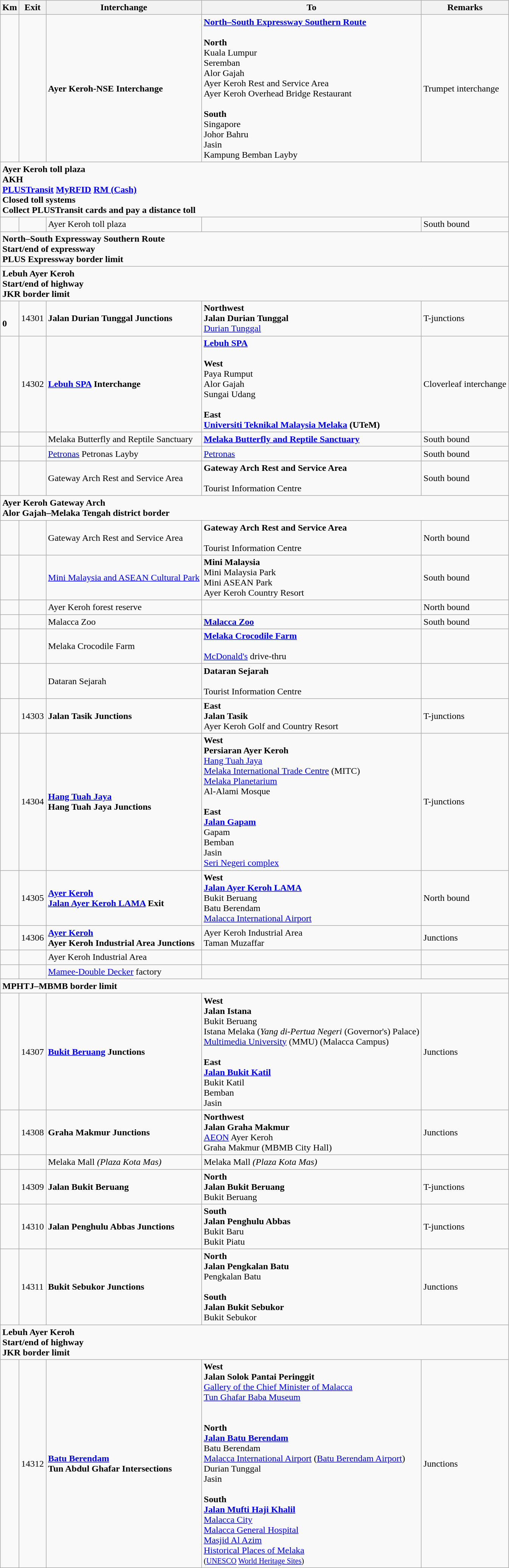<table class="wikitable">
<tr>
<th>Km</th>
<th>Exit</th>
<th>Interchange</th>
<th>To</th>
<th>Remarks</th>
</tr>
<tr>
<td></td>
<td></td>
<td><strong>Ayer Keroh-NSE Interchange</strong></td>
<td>  <strong><a href='#'>North–South Expressway Southern Route</a></strong><br><br><strong>North</strong><br>Kuala Lumpur<br>Seremban<br>Alor Gajah<br> Ayer Keroh Rest and Service Area<br> Ayer Keroh Overhead Bridge Restaurant<br><br><strong>South </strong><br>Singapore<br>Johor Bahru<br>Jasin<br> Kampung Bemban Layby</td>
<td>Trumpet interchange</td>
</tr>
<tr>
<td style="width:600px" colspan="6" style="text-align:center; background:green;"><strong><span>Ayer Keroh toll plaza<br>AKH<br><a href='#'><span>PLUSTransit</span></a>    <a href='#'><span>My</span><span>RFID</span></a>    <a href='#'><span>RM (Cash)</span></a><br>Closed toll systems<br>Collect PLUSTransit cards and pay a distance toll</span></strong></td>
</tr>
<tr>
<td></td>
<td></td>
<td> Ayer Keroh toll plaza</td>
<td>    </td>
<td>South bound</td>
</tr>
<tr>
<td style="width:600px" colspan="6" style="text-align:center; background:green;"><strong><span>  North–South Expressway Southern Route<br>Start/end of expressway<br>PLUS Expressway border limit</span></strong></td>
</tr>
<tr>
<td style="width:600px" colspan="6" style="text-align:center; background:blue;"><strong><span> Lebuh Ayer Keroh<br>Start/end of highway<br>JKR border limit</span></strong></td>
</tr>
<tr>
<td><br><strong>0</strong></td>
<td>14301</td>
<td><strong>Jalan Durian Tunggal Junctions</strong></td>
<td><strong>Northwest</strong><br> <strong>Jalan Durian Tunggal</strong><br><a href='#'>Durian Tunggal</a></td>
<td>T-junctions</td>
</tr>
<tr>
<td></td>
<td>14302</td>
<td><strong><a href='#'>Lebuh SPA</a> Interchange</strong></td>
<td> <strong><a href='#'>Lebuh SPA</a></strong><br><br><strong>West</strong><br> Paya Rumput<br> Alor Gajah<br> Sungai Udang<br><br><strong>East</strong><br> <strong><a href='#'>Universiti Teknikal Malaysia Melaka</a> (UTeM)</strong> </td>
<td>Cloverleaf interchange</td>
</tr>
<tr>
<td></td>
<td></td>
<td>Melaka Butterfly and Reptile Sanctuary</td>
<td><strong><a href='#'>Melaka Butterfly and Reptile Sanctuary</a></strong><br> </td>
<td>South bound</td>
</tr>
<tr>
<td></td>
<td></td>
<td> <a href='#'>Petronas</a> Petronas Layby</td>
<td>  <a href='#'>Petronas</a></td>
<td>South bound</td>
</tr>
<tr>
<td></td>
<td></td>
<td> Gateway Arch Rest and Service Area</td>
<td> <strong>Gateway Arch Rest and Service Area</strong><br>   <br> Tourist Information Centre</td>
<td>South bound</td>
</tr>
<tr>
<td style="width:600px" colspan="6" style="text-align:center; background:blue;"><strong><span>Ayer Keroh Gateway Arch<br>Alor Gajah–Melaka Tengah district border</span></strong></td>
</tr>
<tr>
<td></td>
<td></td>
<td> Gateway Arch Rest and Service Area</td>
<td> <strong>Gateway Arch Rest and Service Area</strong><br>   <br> Tourist Information Centre</td>
<td>North bound</td>
</tr>
<tr>
<td></td>
<td></td>
<td><a href='#'>Mini Malaysia and ASEAN Cultural Park</a></td>
<td><strong>Mini Malaysia</strong><br>Mini Malaysia Park<br>Mini ASEAN Park<br>Ayer Keroh Country Resort<br> </td>
<td>South bound</td>
</tr>
<tr>
<td></td>
<td></td>
<td>Ayer Keroh forest reserve</td>
<td> </td>
<td>North bound</td>
</tr>
<tr>
<td></td>
<td></td>
<td>Malacca Zoo</td>
<td><strong><a href='#'>Malacca Zoo</a></strong><br> </td>
<td>South bound</td>
</tr>
<tr>
<td></td>
<td></td>
<td>Melaka Crocodile Farm</td>
<td><strong><a href='#'>Melaka Crocodile Farm</a></strong><br> <br><a href='#'>McDonald's</a> drive-thru</td>
<td></td>
</tr>
<tr>
<td></td>
<td></td>
<td>Dataran Sejarah</td>
<td><strong>Dataran Sejarah</strong><br><br> Tourist Information Centre</td>
<td></td>
</tr>
<tr>
<td></td>
<td>14303</td>
<td><strong>Jalan Tasik Junctions</strong></td>
<td><strong>East</strong><br><strong>Jalan Tasik</strong><br>Ayer Keroh Golf and Country Resort</td>
<td>T-junctions</td>
</tr>
<tr>
<td></td>
<td>14304</td>
<td><strong><a href='#'>Hang Tuah Jaya</a></strong><br><strong>Hang Tuah Jaya Junctions</strong></td>
<td><strong>West</strong><br><strong>Persiaran Ayer Keroh</strong><br><a href='#'>Hang Tuah Jaya</a><br><a href='#'>Melaka International Trade Centre</a> (MITC)<br><a href='#'>Melaka Planetarium</a><br>Al-Alami Mosque<br><br><strong>East</strong><br> <strong><a href='#'>Jalan Gapam</a></strong><br>Gapam<br>Bemban<br>Jasin<br><a href='#'>Seri Negeri complex</a></td>
<td>T-junctions</td>
</tr>
<tr>
<td></td>
<td>14305</td>
<td><strong><a href='#'>Ayer Keroh</a></strong><br><strong><a href='#'>Jalan Ayer Keroh LAMA</a> Exit</strong></td>
<td><strong>West</strong><br> <strong><a href='#'>Jalan Ayer Keroh LAMA</a></strong><br>Bukit Beruang<br>Batu Berendam<br><a href='#'>Malacca International Airport</a> </td>
<td>North bound</td>
</tr>
<tr>
<td></td>
<td>14306</td>
<td><strong><a href='#'>Ayer Keroh</a></strong><br><strong>Ayer Keroh Industrial Area Junctions</strong></td>
<td>Ayer Keroh Industrial Area<br>Taman Muzaffar</td>
<td>Junctions</td>
</tr>
<tr>
<td></td>
<td></td>
<td>Ayer Keroh Industrial Area</td>
<td></td>
<td></td>
</tr>
<tr>
<td></td>
<td></td>
<td><a href='#'>Mamee-Double Decker</a> factory</td>
<td></td>
<td></td>
</tr>
<tr>
<td style="width:600px" colspan="6" style="text-align:center; background:maroon;"><strong><span>MPHTJ–MBMB border limit</span></strong></td>
</tr>
<tr>
<td></td>
<td>14307</td>
<td><strong><a href='#'>Bukit Beruang</a> Junctions</strong></td>
<td><strong>West</strong><br><strong>Jalan Istana </strong><br>Bukit Beruang<br>Istana Melaka (<em>Yang di-Pertua Negeri</em> (Governor's) Palace)<br><a href='#'>Multimedia University</a> (MMU) (Malacca Campus) <br><br><strong>East</strong><br> <strong><a href='#'>Jalan Bukit Katil</a></strong><br>Bukit Katil<br>Bemban<br>Jasin</td>
<td>Junctions</td>
</tr>
<tr>
<td></td>
<td>14308</td>
<td><strong>Graha Makmur Junctions</strong></td>
<td><strong>Northwest</strong><br><strong>Jalan Graha Makmur</strong><br><a href='#'>AEON</a> Ayer Keroh<br>Graha Makmur (MBMB City Hall)</td>
<td>Junctions</td>
</tr>
<tr>
<td></td>
<td></td>
<td>Melaka Mall <em>(Plaza Kota Mas)</em></td>
<td>Melaka Mall <em>(Plaza Kota Mas)</em></td>
<td></td>
</tr>
<tr>
<td></td>
<td>14309</td>
<td><strong>Jalan Bukit Beruang</strong></td>
<td><strong>North</strong><br><strong>Jalan Bukit Beruang</strong><br>Bukit Beruang</td>
<td>T-junctions</td>
</tr>
<tr>
<td></td>
<td>14310</td>
<td><strong>Jalan Penghulu Abbas Junctions</strong></td>
<td><strong>South</strong><br><strong>Jalan Penghulu Abbas</strong><br>Bukit Baru<br>Bukit Piatu</td>
<td>T-junctions</td>
</tr>
<tr>
<td></td>
<td>14311</td>
<td><strong>Bukit Sebukor Junctions</strong></td>
<td><strong>North</strong><br><strong>Jalan Pengkalan Batu</strong><br>Pengkalan Batu<br><br><strong>South</strong><br><strong>Jalan Bukit Sebukor</strong><br>Bukit Sebukor</td>
<td>Junctions</td>
</tr>
<tr>
<td style="width:600px" colspan="6" style="text-align:center; background:blue;"><strong><span> Lebuh Ayer Keroh<br>Start/end of highway<br>JKR border limit</span></strong></td>
</tr>
<tr>
<td></td>
<td>14312</td>
<td><strong><a href='#'>Batu Berendam</a></strong><br><strong>Tun Abdul Ghafar Intersections</strong></td>
<td><strong>West</strong><br><strong>Jalan Solok Pantai Peringgit</strong><br><a href='#'>Gallery of the Chief Minister of Malacca</a><br><a href='#'>Tun Ghafar Baba Museum</a><br><br><br><strong>North</strong><br> <strong><a href='#'>Jalan Batu Berendam</a></strong><br>Batu Berendam<br><a href='#'>Malacca International Airport</a> (<a href='#'>Batu Berendam Airport</a>) <br>Durian Tunggal<br>Jasin<br><br><strong>South</strong><br> <strong><a href='#'>Jalan Mufti Haji Khalil</a></strong><br><a href='#'>Malacca City</a><br><a href='#'>Malacca General Hospital</a> <br><a href='#'>Masjid Al Azim</a><br><a href='#'>Historical Places of Melaka</a><br><small>(<a href='#'>UNESCO</a> <a href='#'>World Heritage Sites</a>)</small></td>
<td>Junctions</td>
</tr>
</table>
